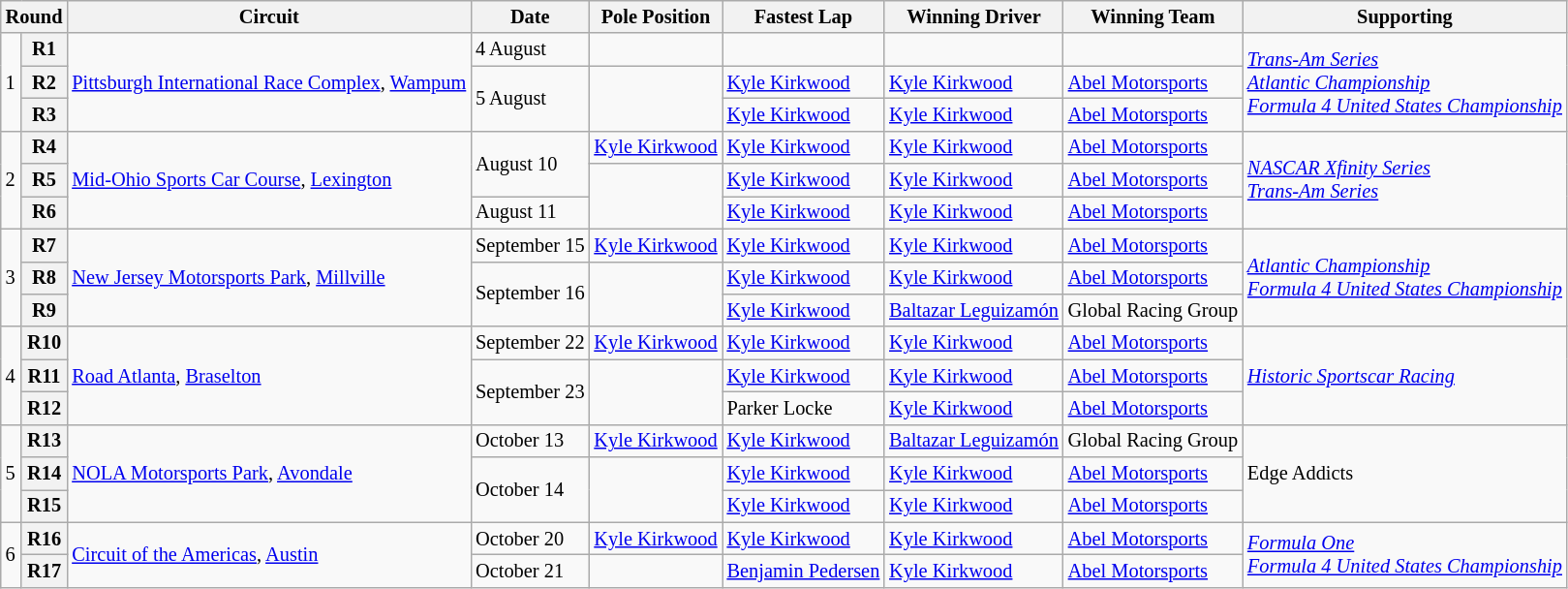<table class="wikitable" style="font-size:85%;">
<tr>
<th colspan=2>Round</th>
<th>Circuit</th>
<th>Date</th>
<th>Pole Position</th>
<th>Fastest Lap</th>
<th>Winning Driver</th>
<th>Winning Team</th>
<th>Supporting</th>
</tr>
<tr>
<td rowspan=3>1</td>
<th>R1</th>
<td rowspan=3 nowrap><a href='#'>Pittsburgh International Race Complex</a>, <a href='#'>Wampum</a></td>
<td>4 August</td>
<td></td>
<td></td>
<td></td>
<td></td>
<td rowspan=3 nowrap><em><a href='#'>Trans-Am Series</a></em><br><em><a href='#'>Atlantic Championship</a></em><br><em><a href='#'>Formula 4 United States Championship</a></em></td>
</tr>
<tr>
<th>R2</th>
<td rowspan=2>5 August</td>
<td rowspan=2></td>
<td> <a href='#'>Kyle Kirkwood</a></td>
<td> <a href='#'>Kyle Kirkwood</a></td>
<td><a href='#'>Abel Motorsports</a></td>
</tr>
<tr>
<th>R3</th>
<td> <a href='#'>Kyle Kirkwood</a></td>
<td> <a href='#'>Kyle Kirkwood</a></td>
<td><a href='#'>Abel Motorsports</a></td>
</tr>
<tr>
<td rowspan=3>2</td>
<th>R4</th>
<td rowspan=3><a href='#'>Mid-Ohio Sports Car Course</a>, <a href='#'>Lexington</a></td>
<td rowspan=2>August 10</td>
<td> <a href='#'>Kyle Kirkwood</a></td>
<td> <a href='#'>Kyle Kirkwood</a></td>
<td> <a href='#'>Kyle Kirkwood</a></td>
<td><a href='#'>Abel Motorsports</a></td>
<td rowspan=3><em><a href='#'>NASCAR Xfinity Series</a></em><br><em><a href='#'>Trans-Am Series</a></em></td>
</tr>
<tr>
<th>R5</th>
<td rowspan=2></td>
<td> <a href='#'>Kyle Kirkwood</a></td>
<td> <a href='#'>Kyle Kirkwood</a></td>
<td><a href='#'>Abel Motorsports</a></td>
</tr>
<tr>
<th>R6</th>
<td>August 11</td>
<td> <a href='#'>Kyle Kirkwood</a></td>
<td> <a href='#'>Kyle Kirkwood</a></td>
<td><a href='#'>Abel Motorsports</a></td>
</tr>
<tr>
<td rowspan=3>3</td>
<th>R7</th>
<td rowspan=3><a href='#'>New Jersey Motorsports Park</a>, <a href='#'>Millville</a></td>
<td nowrap>September 15</td>
<td> <a href='#'>Kyle Kirkwood</a></td>
<td> <a href='#'>Kyle Kirkwood</a></td>
<td> <a href='#'>Kyle Kirkwood</a></td>
<td><a href='#'>Abel Motorsports</a></td>
<td rowspan=3><em><a href='#'>Atlantic Championship</a></em><br><em><a href='#'>Formula 4 United States Championship</a></em></td>
</tr>
<tr>
<th>R8</th>
<td rowspan=2>September 16</td>
<td rowspan=2></td>
<td> <a href='#'>Kyle Kirkwood</a></td>
<td> <a href='#'>Kyle Kirkwood</a></td>
<td><a href='#'>Abel Motorsports</a></td>
</tr>
<tr>
<th>R9</th>
<td> <a href='#'>Kyle Kirkwood</a></td>
<td nowrap> <a href='#'>Baltazar Leguizamón</a></td>
<td nowrap>Global Racing Group</td>
</tr>
<tr>
<td rowspan=3>4</td>
<th>R10</th>
<td rowspan=3><a href='#'>Road Atlanta</a>, <a href='#'>Braselton</a></td>
<td>September 22</td>
<td> <a href='#'>Kyle Kirkwood</a></td>
<td> <a href='#'>Kyle Kirkwood</a></td>
<td> <a href='#'>Kyle Kirkwood</a></td>
<td><a href='#'>Abel Motorsports</a></td>
<td rowspan=3><em><a href='#'>Historic Sportscar Racing</a></em></td>
</tr>
<tr>
<th>R11</th>
<td rowspan=2>September 23</td>
<td rowspan=2></td>
<td> <a href='#'>Kyle Kirkwood</a></td>
<td> <a href='#'>Kyle Kirkwood</a></td>
<td><a href='#'>Abel Motorsports</a></td>
</tr>
<tr>
<th>R12</th>
<td> Parker Locke</td>
<td> <a href='#'>Kyle Kirkwood</a></td>
<td><a href='#'>Abel Motorsports</a></td>
</tr>
<tr>
<td rowspan=3>5</td>
<th>R13</th>
<td rowspan=3><a href='#'>NOLA Motorsports Park</a>, <a href='#'>Avondale</a></td>
<td>October 13</td>
<td> <a href='#'>Kyle Kirkwood</a></td>
<td> <a href='#'>Kyle Kirkwood</a></td>
<td> <a href='#'>Baltazar Leguizamón</a></td>
<td>Global Racing Group</td>
<td rowspan=3>Edge Addicts</td>
</tr>
<tr>
<th>R14</th>
<td rowspan=2>October 14</td>
<td rowspan=2></td>
<td> <a href='#'>Kyle Kirkwood</a></td>
<td> <a href='#'>Kyle Kirkwood</a></td>
<td><a href='#'>Abel Motorsports</a></td>
</tr>
<tr>
<th>R15</th>
<td> <a href='#'>Kyle Kirkwood</a></td>
<td> <a href='#'>Kyle Kirkwood</a></td>
<td><a href='#'>Abel Motorsports</a></td>
</tr>
<tr>
<td rowspan=2>6</td>
<th>R16</th>
<td rowspan=2><a href='#'>Circuit of the Americas</a>, <a href='#'>Austin</a></td>
<td>October 20</td>
<td> <a href='#'>Kyle Kirkwood</a></td>
<td> <a href='#'>Kyle Kirkwood</a></td>
<td> <a href='#'>Kyle Kirkwood</a></td>
<td><a href='#'>Abel Motorsports</a></td>
<td rowspan=2><em><a href='#'>Formula One</a></em><br><em><a href='#'>Formula 4 United States Championship</a></em></td>
</tr>
<tr>
<th>R17</th>
<td>October 21</td>
<td></td>
<td nowrap> <a href='#'>Benjamin Pedersen</a></td>
<td> <a href='#'>Kyle Kirkwood</a></td>
<td><a href='#'>Abel Motorsports</a></td>
</tr>
</table>
